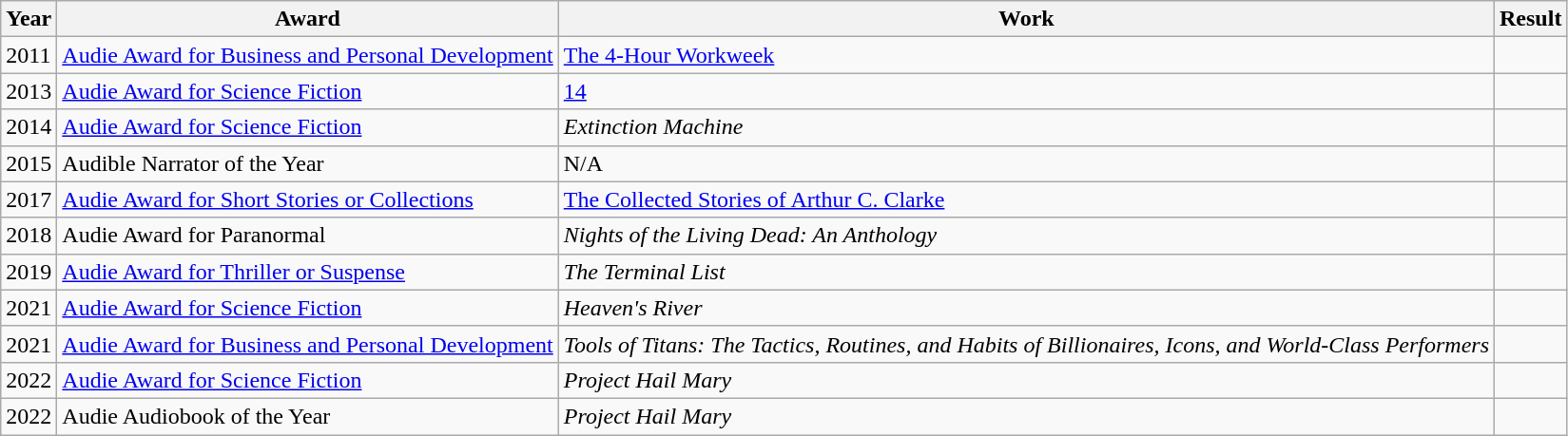<table class="wikitable sortable">
<tr>
<th>Year</th>
<th>Award</th>
<th>Work</th>
<th>Result</th>
</tr>
<tr>
<td>2011</td>
<td><a href='#'>Audie Award for Business and Personal Development</a></td>
<td><a href='#'>The 4-Hour Workweek</a></td>
<td></td>
</tr>
<tr>
<td>2013</td>
<td><a href='#'>Audie Award for Science Fiction</a></td>
<td><a href='#'>14</a></td>
<td></td>
</tr>
<tr>
<td>2014</td>
<td><a href='#'>Audie Award for Science Fiction</a></td>
<td><em>Extinction Machine</em></td>
<td></td>
</tr>
<tr>
<td>2015</td>
<td>Audible Narrator of the Year</td>
<td>N/A</td>
<td></td>
</tr>
<tr>
<td>2017</td>
<td><a href='#'>Audie Award for Short Stories or Collections</a></td>
<td><a href='#'>The Collected Stories of Arthur C. Clarke</a></td>
<td></td>
</tr>
<tr>
<td>2018</td>
<td>Audie Award for Paranormal</td>
<td><em>Nights of the Living Dead: An Anthology</em></td>
<td></td>
</tr>
<tr>
<td>2019</td>
<td><a href='#'>Audie Award for Thriller or Suspense</a></td>
<td><em>The Terminal List</em></td>
<td></td>
</tr>
<tr>
<td>2021</td>
<td><a href='#'>Audie Award for Science Fiction</a></td>
<td><em>Heaven's River</em></td>
<td></td>
</tr>
<tr>
<td>2021</td>
<td><a href='#'>Audie Award for Business and Personal Development</a></td>
<td><em>Tools of Titans: The Tactics, Routines, and Habits of Billionaires, Icons, and World-Class Performers</em></td>
<td></td>
</tr>
<tr>
<td>2022</td>
<td><a href='#'>Audie Award for Science Fiction</a></td>
<td><em>Project Hail Mary</em></td>
<td></td>
</tr>
<tr>
<td>2022</td>
<td>Audie Audiobook of the Year</td>
<td><em>Project Hail Mary</em></td>
<td></td>
</tr>
</table>
